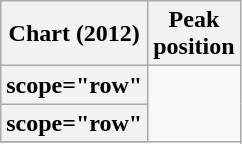<table class="wikitable sortable plainrowheaders">
<tr>
<th scope="col">Chart (2012)</th>
<th scope="col">Peak<br>position</th>
</tr>
<tr>
<th>scope="row"</th>
</tr>
<tr>
<th>scope="row"</th>
</tr>
<tr>
</tr>
</table>
